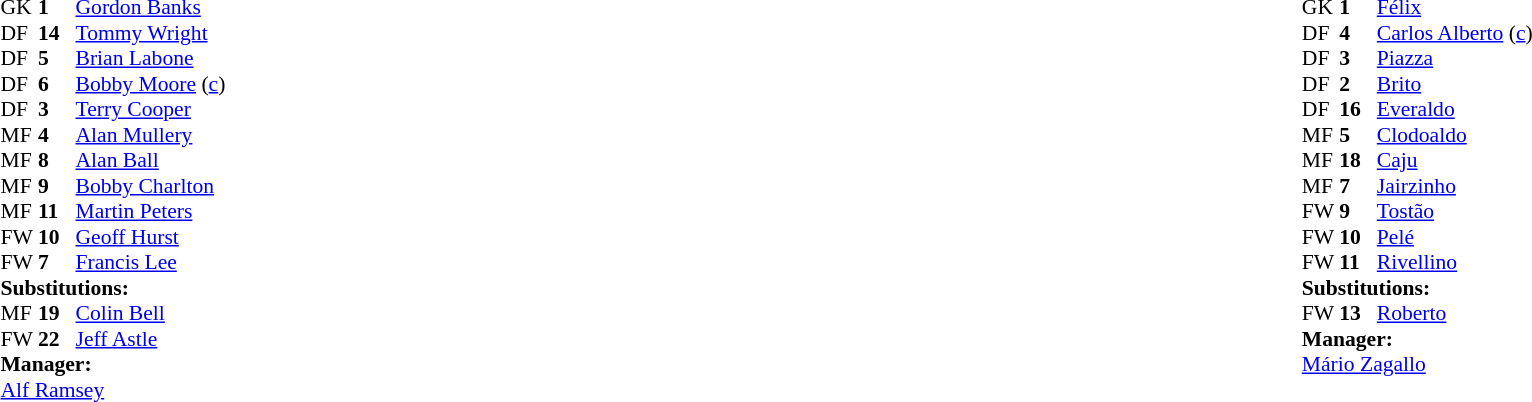<table width="100%">
<tr>
<td valign="top" width="50%"><br><table style="font-size: 90%" cellspacing="0" cellpadding="0">
<tr>
<th width="25"></th>
<th width="25"></th>
</tr>
<tr>
<td>GK</td>
<td><strong>1</strong></td>
<td><a href='#'>Gordon Banks</a></td>
</tr>
<tr>
<td>DF</td>
<td><strong>14</strong></td>
<td><a href='#'>Tommy Wright</a></td>
</tr>
<tr>
<td>DF</td>
<td><strong>5</strong></td>
<td><a href='#'>Brian Labone</a></td>
</tr>
<tr>
<td>DF</td>
<td><strong>6</strong></td>
<td><a href='#'>Bobby Moore</a> (<a href='#'>c</a>)</td>
</tr>
<tr>
<td>DF</td>
<td><strong>3</strong></td>
<td><a href='#'>Terry Cooper</a></td>
</tr>
<tr>
<td>MF</td>
<td><strong>4</strong></td>
<td><a href='#'>Alan Mullery</a></td>
</tr>
<tr>
<td>MF</td>
<td><strong>8</strong></td>
<td><a href='#'>Alan Ball</a></td>
</tr>
<tr>
<td>MF</td>
<td><strong>9</strong></td>
<td><a href='#'>Bobby Charlton</a></td>
<td></td>
<td></td>
</tr>
<tr>
<td>MF</td>
<td><strong>11</strong></td>
<td><a href='#'>Martin Peters</a></td>
</tr>
<tr>
<td>FW</td>
<td><strong>10</strong></td>
<td><a href='#'>Geoff Hurst</a></td>
</tr>
<tr>
<td>FW</td>
<td><strong>7</strong></td>
<td><a href='#'>Francis Lee</a></td>
<td></td>
<td></td>
</tr>
<tr>
<td colspan=3><strong>Substitutions:</strong></td>
</tr>
<tr>
<td>MF</td>
<td><strong>19</strong></td>
<td><a href='#'>Colin Bell</a></td>
<td></td>
<td></td>
</tr>
<tr>
<td>FW</td>
<td><strong>22</strong></td>
<td><a href='#'>Jeff Astle</a></td>
<td></td>
<td></td>
</tr>
<tr>
<td colspan=3><strong>Manager:</strong></td>
</tr>
<tr>
<td colspan="4"><a href='#'>Alf Ramsey</a></td>
</tr>
</table>
</td>
<td valign="top" width="50%"><br><table style="font-size: 90%" cellspacing="0" cellpadding="0" align=center>
<tr>
<th width="25"></th>
<th width="25"></th>
</tr>
<tr>
<td>GK</td>
<td><strong>1</strong></td>
<td><a href='#'>Félix</a></td>
</tr>
<tr>
<td>DF</td>
<td><strong>4</strong></td>
<td><a href='#'>Carlos Alberto</a> (<a href='#'>c</a>)</td>
</tr>
<tr>
<td>DF</td>
<td><strong>3</strong></td>
<td><a href='#'>Piazza</a></td>
</tr>
<tr>
<td>DF</td>
<td><strong>2</strong></td>
<td><a href='#'>Brito</a></td>
</tr>
<tr>
<td>DF</td>
<td><strong>16</strong></td>
<td><a href='#'>Everaldo</a></td>
</tr>
<tr>
<td>MF</td>
<td><strong>5</strong></td>
<td><a href='#'>Clodoaldo</a></td>
</tr>
<tr>
<td>MF</td>
<td><strong>18</strong></td>
<td><a href='#'>Caju</a></td>
</tr>
<tr>
<td>MF</td>
<td><strong>7</strong></td>
<td><a href='#'>Jairzinho</a></td>
</tr>
<tr>
<td>FW</td>
<td><strong>9</strong></td>
<td><a href='#'>Tostão</a></td>
<td></td>
<td></td>
</tr>
<tr>
<td>FW</td>
<td><strong>10</strong></td>
<td><a href='#'>Pelé</a></td>
</tr>
<tr>
<td>FW</td>
<td><strong>11</strong></td>
<td><a href='#'>Rivellino</a></td>
</tr>
<tr>
<td colspan=3><strong>Substitutions:</strong></td>
</tr>
<tr>
<td>FW</td>
<td><strong>13</strong></td>
<td><a href='#'>Roberto</a></td>
<td></td>
<td></td>
</tr>
<tr>
<td colspan=3><strong>Manager:</strong></td>
</tr>
<tr>
<td colspan="4"><a href='#'>Mário Zagallo</a></td>
</tr>
</table>
</td>
</tr>
</table>
